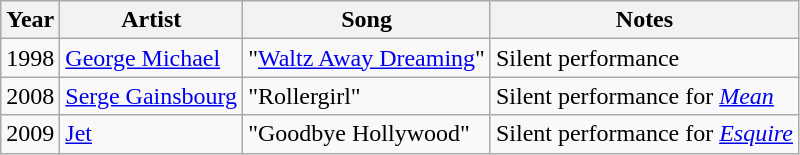<table class="wikitable">
<tr>
<th scope="col">Year</th>
<th scope="col">Artist</th>
<th scope="col">Song</th>
<th scope="col" class="unsortable">Notes</th>
</tr>
<tr>
<td>1998</td>
<td><a href='#'>George Michael</a></td>
<td>"<a href='#'>Waltz Away Dreaming</a>"</td>
<td>Silent performance</td>
</tr>
<tr>
<td>2008</td>
<td><a href='#'>Serge Gainsbourg</a></td>
<td>"Rollergirl"</td>
<td>Silent performance for <a href='#'><em>Mean</em></a></td>
</tr>
<tr>
<td>2009</td>
<td><a href='#'>Jet</a></td>
<td>"Goodbye Hollywood"</td>
<td>Silent performance for <a href='#'><em>Esquire</em></a></td>
</tr>
</table>
